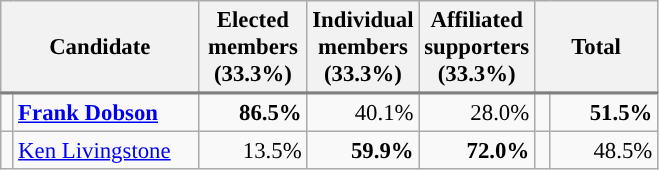<table class="wikitable" style="font-size: 95%;">
<tr>
<th colspan="2" scope="col" rowspan="1" width="125">Candidate</th>
<th scope="col" colspan="1" width="65">Elected  <br> members <br> (33.3%)</th>
<th scope="col" colspan="1" width="65">Individual  <br>members <br> (33.3%)</th>
<th scope="col" colspan="1" width="65">Affiliated  <br>supporters <br> (33.3%)</th>
<th scope="col" colspan="2" width="75">Total</th>
</tr>
<tr style="background-color:#E9E9E9; border-bottom: 2px solid gray;">
</tr>
<tr align="right">
<td style="background-color: "></td>
<td scope="row" align="left"><strong><a href='#'>Frank Dobson</a></strong> </td>
<td><strong>86.5%</strong></td>
<td>40.1%</td>
<td>28.0%</td>
<td align=center></td>
<td><strong>51.5%</strong></td>
</tr>
<tr align="right">
<td style="background-color: "></td>
<td scope="row" align="left"><a href='#'>Ken Livingstone</a></td>
<td>13.5%</td>
<td><strong>59.9%</strong></td>
<td><strong>72.0%</strong></td>
<td align=center></td>
<td>48.5%</td>
</tr>
</table>
